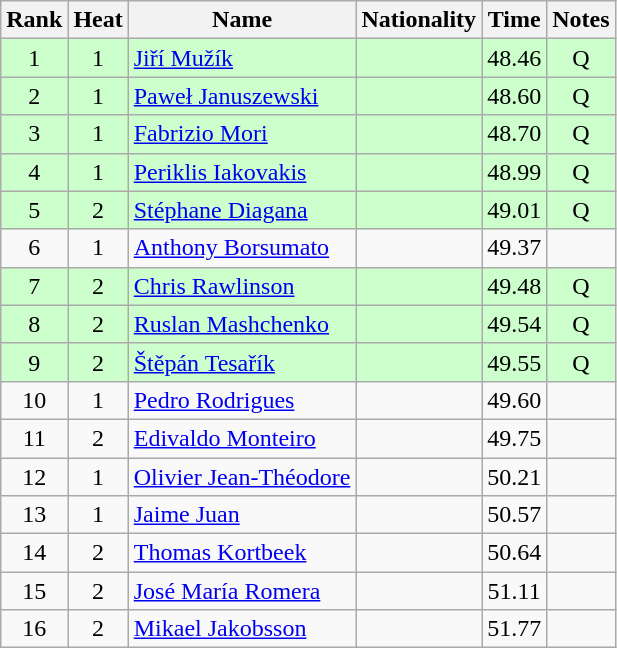<table class="wikitable sortable" style="text-align:center">
<tr>
<th>Rank</th>
<th>Heat</th>
<th>Name</th>
<th>Nationality</th>
<th>Time</th>
<th>Notes</th>
</tr>
<tr bgcolor=ccffcc>
<td>1</td>
<td>1</td>
<td align=left><a href='#'>Jiří Mužík</a></td>
<td align=left></td>
<td>48.46</td>
<td>Q</td>
</tr>
<tr bgcolor=ccffcc>
<td>2</td>
<td>1</td>
<td align=left><a href='#'>Paweł Januszewski</a></td>
<td align=left></td>
<td>48.60</td>
<td>Q</td>
</tr>
<tr bgcolor=ccffcc>
<td>3</td>
<td>1</td>
<td align=left><a href='#'>Fabrizio Mori</a></td>
<td align=left></td>
<td>48.70</td>
<td>Q</td>
</tr>
<tr bgcolor=ccffcc>
<td>4</td>
<td>1</td>
<td align=left><a href='#'>Periklis Iakovakis</a></td>
<td align=left></td>
<td>48.99</td>
<td>Q</td>
</tr>
<tr bgcolor=ccffcc>
<td>5</td>
<td>2</td>
<td align=left><a href='#'>Stéphane Diagana</a></td>
<td align=left></td>
<td>49.01</td>
<td>Q</td>
</tr>
<tr>
<td>6</td>
<td>1</td>
<td align=left><a href='#'>Anthony Borsumato</a></td>
<td align=left></td>
<td>49.37</td>
<td></td>
</tr>
<tr bgcolor=ccffcc>
<td>7</td>
<td>2</td>
<td align=left><a href='#'>Chris Rawlinson</a></td>
<td align=left></td>
<td>49.48</td>
<td>Q</td>
</tr>
<tr bgcolor=ccffcc>
<td>8</td>
<td>2</td>
<td align=left><a href='#'>Ruslan Mashchenko</a></td>
<td align=left></td>
<td>49.54</td>
<td>Q</td>
</tr>
<tr bgcolor=ccffcc>
<td>9</td>
<td>2</td>
<td align=left><a href='#'>Štěpán Tesařík</a></td>
<td align=left></td>
<td>49.55</td>
<td>Q</td>
</tr>
<tr>
<td>10</td>
<td>1</td>
<td align=left><a href='#'>Pedro Rodrigues</a></td>
<td align=left></td>
<td>49.60</td>
<td></td>
</tr>
<tr>
<td>11</td>
<td>2</td>
<td align=left><a href='#'>Edivaldo Monteiro</a></td>
<td align=left></td>
<td>49.75</td>
<td></td>
</tr>
<tr>
<td>12</td>
<td>1</td>
<td align=left><a href='#'>Olivier Jean-Théodore</a></td>
<td align=left></td>
<td>50.21</td>
<td></td>
</tr>
<tr>
<td>13</td>
<td>1</td>
<td align=left><a href='#'>Jaime Juan</a></td>
<td align=left></td>
<td>50.57</td>
<td></td>
</tr>
<tr>
<td>14</td>
<td>2</td>
<td align=left><a href='#'>Thomas Kortbeek</a></td>
<td align=left></td>
<td>50.64</td>
<td></td>
</tr>
<tr>
<td>15</td>
<td>2</td>
<td align=left><a href='#'>José María Romera</a></td>
<td align=left></td>
<td>51.11</td>
<td></td>
</tr>
<tr>
<td>16</td>
<td>2</td>
<td align=left><a href='#'>Mikael Jakobsson</a></td>
<td align=left></td>
<td>51.77</td>
<td></td>
</tr>
</table>
